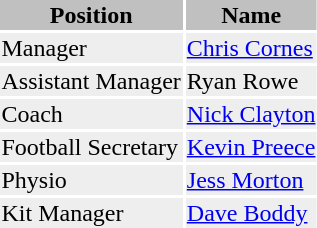<table class="toccolours">
<tr>
<th style="background:silver;">Position</th>
<th style="background:silver;">Name</th>
</tr>
<tr style="background:#eee;">
<td>Manager</td>
<td><a href='#'>Chris Cornes</a></td>
</tr>
<tr style="background:#eee;">
<td>Assistant Manager</td>
<td>Ryan Rowe</td>
</tr>
<tr style="background:#eee;">
<td>Coach</td>
<td><a href='#'>Nick Clayton</a></td>
</tr>
<tr style="background:#eee;">
<td>Football Secretary</td>
<td><a href='#'>Kevin Preece</a></td>
</tr>
<tr style="background:#eee;">
<td>Physio</td>
<td><a href='#'>Jess Morton</a></td>
</tr>
<tr style="background:#eee;">
<td>Kit Manager</td>
<td><a href='#'>Dave Boddy</a></td>
</tr>
<tr style="background:#eee;">
</tr>
</table>
